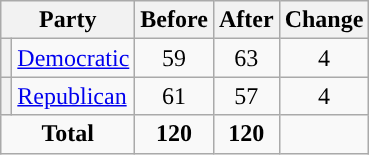<table class="wikitable" style="text-align:center;">
<tr>
<th colspan="2">Party</th>
<th>Before</th>
<th>After</th>
<th>Change</th>
</tr>
<tr>
<th style="background-color:"></th>
<td style="text-align:left;"><a href='#'>Democratic</a></td>
<td>59</td>
<td>63</td>
<td> 4</td>
</tr>
<tr>
<th style="background-color:"></th>
<td style="text-align:left;"><a href='#'>Republican</a></td>
<td>61</td>
<td>57</td>
<td> 4</td>
</tr>
<tr>
<td colspan="2"><strong>Total</strong></td>
<td><strong>120</strong></td>
<td><strong>120</strong></td>
<td></td>
</tr>
</table>
